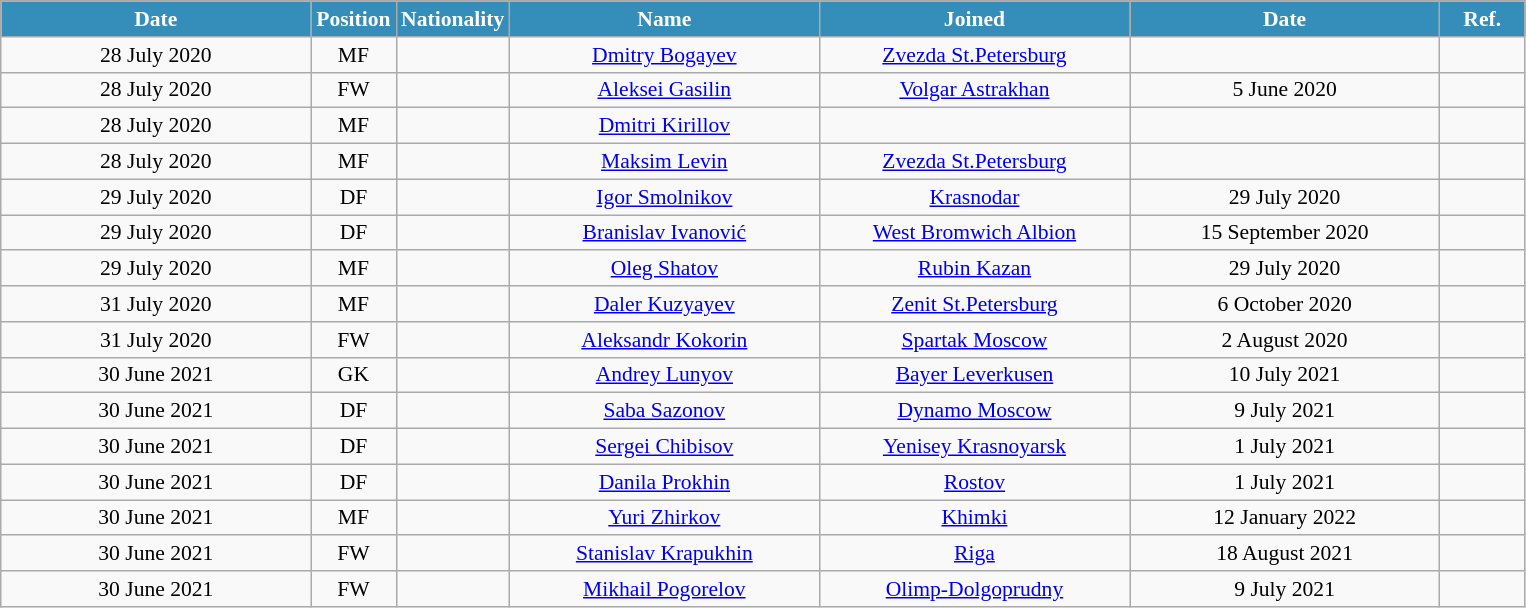<table class="wikitable"  style="text-align:center; font-size:90%; ">
<tr>
<th style="background:#348EB9; color:white; width:200px;">Date</th>
<th style="background:#348EB9; color:white; width:50px;">Position</th>
<th style="background:#348EB9; color:white; width:50px;">Nationality</th>
<th style="background:#348EB9; color:white; width:200px;">Name</th>
<th style="background:#348EB9; color:white; width:200px;">Joined</th>
<th style="background:#348EB9; color:white; width:200px;">Date</th>
<th style="background:#348EB9; color:white; width:50px;">Ref.</th>
</tr>
<tr>
<td>28 July 2020</td>
<td>MF</td>
<td></td>
<td><a href='#'>Dmitry Bogayev</a></td>
<td><a href='#'>Zvezda St.Petersburg</a></td>
<td></td>
<td></td>
</tr>
<tr>
<td>28 July 2020</td>
<td>FW</td>
<td></td>
<td><a href='#'>Aleksei Gasilin</a></td>
<td><a href='#'>Volgar Astrakhan</a></td>
<td>5 June 2020</td>
<td></td>
</tr>
<tr>
<td>28 July 2020</td>
<td>MF</td>
<td></td>
<td><a href='#'>Dmitri Kirillov</a></td>
<td></td>
<td></td>
<td></td>
</tr>
<tr>
<td>28 July 2020</td>
<td>MF</td>
<td></td>
<td><a href='#'>Maksim Levin</a></td>
<td><a href='#'>Zvezda St.Petersburg</a></td>
<td></td>
<td></td>
</tr>
<tr>
<td>29 July 2020</td>
<td>DF</td>
<td></td>
<td><a href='#'>Igor Smolnikov</a></td>
<td><a href='#'>Krasnodar</a></td>
<td>29 July 2020</td>
<td></td>
</tr>
<tr>
<td>29 July 2020</td>
<td>DF</td>
<td></td>
<td><a href='#'>Branislav Ivanović</a></td>
<td><a href='#'>West Bromwich Albion</a></td>
<td>15 September 2020</td>
<td></td>
</tr>
<tr>
<td>29 July 2020</td>
<td>MF</td>
<td></td>
<td><a href='#'>Oleg Shatov</a></td>
<td><a href='#'>Rubin Kazan</a></td>
<td>29 July 2020</td>
<td></td>
</tr>
<tr>
<td>31 July 2020</td>
<td>MF</td>
<td></td>
<td><a href='#'>Daler Kuzyayev</a></td>
<td><a href='#'>Zenit St.Petersburg</a></td>
<td>6 October 2020</td>
<td></td>
</tr>
<tr>
<td>31 July 2020</td>
<td>FW</td>
<td></td>
<td><a href='#'>Aleksandr Kokorin</a></td>
<td><a href='#'>Spartak Moscow</a></td>
<td>2 August 2020</td>
<td></td>
</tr>
<tr>
<td>30 June 2021</td>
<td>GK</td>
<td></td>
<td><a href='#'>Andrey Lunyov</a></td>
<td><a href='#'>Bayer Leverkusen</a></td>
<td>10 July 2021</td>
<td></td>
</tr>
<tr>
<td>30 June 2021</td>
<td>DF</td>
<td></td>
<td><a href='#'>Saba Sazonov</a></td>
<td><a href='#'>Dynamo Moscow</a></td>
<td>9 July 2021</td>
<td></td>
</tr>
<tr>
<td>30 June 2021</td>
<td>DF</td>
<td></td>
<td><a href='#'>Sergei Chibisov</a></td>
<td><a href='#'>Yenisey Krasnoyarsk</a></td>
<td>1 July 2021</td>
<td></td>
</tr>
<tr>
<td>30 June 2021</td>
<td>DF</td>
<td></td>
<td><a href='#'>Danila Prokhin</a></td>
<td><a href='#'>Rostov</a></td>
<td>1 July 2021</td>
<td></td>
</tr>
<tr>
<td>30 June 2021</td>
<td>MF</td>
<td></td>
<td><a href='#'>Yuri Zhirkov</a></td>
<td><a href='#'>Khimki</a></td>
<td>12 January 2022</td>
<td></td>
</tr>
<tr>
<td>30 June 2021</td>
<td>FW</td>
<td></td>
<td><a href='#'>Stanislav Krapukhin</a></td>
<td><a href='#'>Riga</a></td>
<td>18 August 2021</td>
<td></td>
</tr>
<tr>
<td>30 June 2021</td>
<td>FW</td>
<td></td>
<td><a href='#'>Mikhail Pogorelov</a></td>
<td><a href='#'>Olimp-Dolgoprudny</a></td>
<td>9 July 2021</td>
<td></td>
</tr>
</table>
